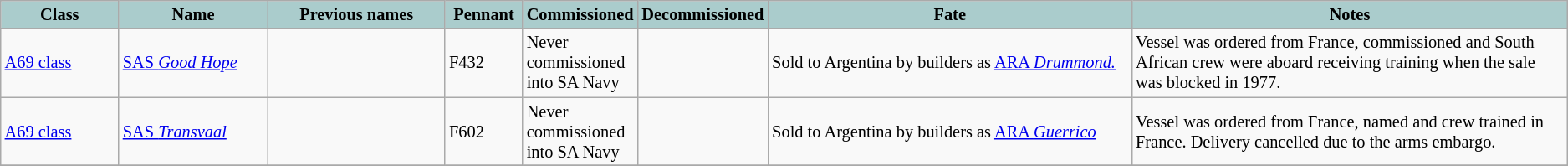<table class="wikitable sortable" style="font-style: normal; font-size: 85%">
<tr>
<th style="width:8%; background-color:#aacccc">Class</th>
<th style="width:10%; background-color:#aacccc">Name</th>
<th class=unsortable style="width:12%; background-color:#aacccc">Previous names</th>
<th style="width:5%; background-color:#aacccc">Pennant</th>
<th style="width:5%; background-color:#aacccc">Commissioned</th>
<th style="width:5%; background-color:#aacccc">Decommissioned</th>
<th class=unsortable style="width:25%; background-color:#aacccc">Fate</th>
<th class=unsortable style="width:30%; background-color:#aacccc">Notes</th>
</tr>
<tr>
<td><a href='#'>A69 class</a></td>
<td><a href='#'>SAS <em>Good Hope</em></a></td>
<td></td>
<td>F432</td>
<td>Never commissioned into SA Navy</td>
<td></td>
<td>Sold to Argentina by builders as <a href='#'>ARA <em>Drummond.</em></a></td>
<td>Vessel was ordered from France, commissioned and South African crew were aboard receiving training when the sale was blocked in 1977.</td>
</tr>
<tr>
<td><a href='#'>A69 class</a></td>
<td><a href='#'>SAS <em>Transvaal</em></a></td>
<td></td>
<td>F602</td>
<td>Never commissioned into SA Navy</td>
<td></td>
<td>Sold to Argentina by builders as <a href='#'>ARA <em>Guerrico</em></a></td>
<td>Vessel was ordered from France, named and crew trained in France. Delivery cancelled due to the arms embargo.</td>
</tr>
<tr>
</tr>
</table>
